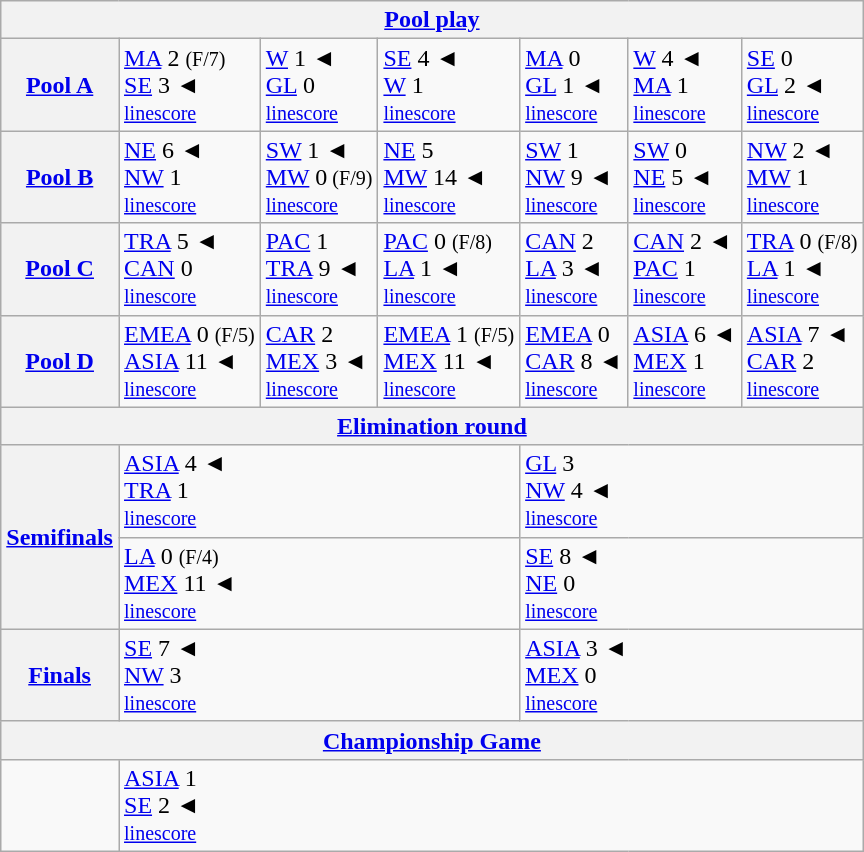<table class="wikitable">
<tr>
<th colspan="7"><a href='#'>Pool play</a></th>
</tr>
<tr>
<th><a href='#'>Pool A</a></th>
<td> <a href='#'>MA</a> 2 <small>(F/7)</small><br>  <a href='#'>SE</a> 3 ◄ <br><small><a href='#'>linescore</a></small></td>
<td> <a href='#'>W</a> 1 ◄ <br>  <a href='#'>GL</a> 0 <br><small><a href='#'>linescore</a></small></td>
<td> <a href='#'>SE</a> 4 ◄ <br>  <a href='#'>W</a> 1 <br><small><a href='#'>linescore</a></small></td>
<td> <a href='#'>MA</a> 0 <br>  <a href='#'>GL</a> 1 ◄ <br><small><a href='#'>linescore</a></small></td>
<td> <a href='#'>W</a> 4 ◄<br>  <a href='#'>MA</a> 1 <br><small><a href='#'>linescore</a></small></td>
<td> <a href='#'>SE</a> 0<br>  <a href='#'>GL</a> 2 ◄ <br><small><a href='#'>linescore</a></small></td>
</tr>
<tr>
<th><a href='#'>Pool B</a></th>
<td> <a href='#'>NE</a> 6 ◄ <br>  <a href='#'>NW</a> 1 <br><small><a href='#'>linescore</a></small></td>
<td> <a href='#'>SW</a> 1 ◄<br>  <a href='#'>MW</a> 0<small> (F/9)</small> <br><small><a href='#'>linescore</a></small></td>
<td> <a href='#'>NE</a> 5 <br>  <a href='#'>MW</a> 14 ◄ <br><small><a href='#'>linescore</a></small></td>
<td> <a href='#'>SW</a> 1 <br>  <a href='#'>NW</a> 9 ◄  <br><small><a href='#'>linescore</a></small></td>
<td> <a href='#'>SW</a> 0<br>  <a href='#'>NE</a> 5 ◄ <br><small><a href='#'>linescore</a></small></td>
<td> <a href='#'>NW</a> 2 ◄<br>  <a href='#'>MW</a> 1 <br><small><a href='#'>linescore</a></small></td>
</tr>
<tr>
<th><a href='#'>Pool C</a></th>
<td> <a href='#'>TRA</a> 5 ◄<br>  <a href='#'>CAN</a> 0 <br><small><a href='#'>linescore</a></small></td>
<td> <a href='#'>PAC</a> 1<br>  <a href='#'>TRA</a> 9 ◄ <br><small><a href='#'>linescore</a></small></td>
<td> <a href='#'>PAC</a> 0 <small>(F/8)</small><br>  <a href='#'>LA</a> 1 ◄ <br><small><a href='#'>linescore</a></small></td>
<td> <a href='#'>CAN</a> 2<br>  <a href='#'>LA</a> 3 ◄ <br><small><a href='#'>linescore</a></small></td>
<td> <a href='#'>CAN</a> 2 ◄<br>  <a href='#'>PAC</a> 1 <br><small><a href='#'>linescore</a></small></td>
<td> <a href='#'>TRA</a> 0 <small>(F/8)</small><br>  <a href='#'>LA</a> 1 ◄  <br><small><a href='#'>linescore</a></small></td>
</tr>
<tr>
<th><a href='#'>Pool D</a></th>
<td> <a href='#'>EMEA</a> 0 <small> (F/5)</small><br>  <a href='#'>ASIA</a> 11 ◄  <br><small><a href='#'>linescore</a></small></td>
<td> <a href='#'>CAR</a> 2<br>  <a href='#'>MEX</a> 3 ◄  <br><small><a href='#'>linescore</a></small></td>
<td> <a href='#'>EMEA</a> 1 <small> (F/5)</small><br>  <a href='#'>MEX</a> 11 ◄  <br><small><a href='#'>linescore</a></small></td>
<td> <a href='#'>EMEA</a> 0<br>  <a href='#'>CAR</a> 8 ◄  <br><small><a href='#'>linescore</a></small></td>
<td> <a href='#'>ASIA</a> 6 ◄<br>  <a href='#'>MEX</a> 1  <br><small><a href='#'>linescore</a></small></td>
<td> <a href='#'>ASIA</a> 7 ◄<br>  <a href='#'>CAR</a> 2  <br><small><a href='#'>linescore</a></small></td>
</tr>
<tr>
<th colspan="7"><a href='#'>Elimination round</a></th>
</tr>
<tr>
<th rowspan="2"><a href='#'>Semifinals</a></th>
<td colspan="3"> <a href='#'>ASIA</a> 4 ◄<br> <a href='#'>TRA</a> 1 <br><small><a href='#'>linescore</a></small></td>
<td colspan="3"> <a href='#'>GL</a> 3 <br> <a href='#'>NW</a> 4 ◄ <br><small><a href='#'>linescore</a></small></td>
</tr>
<tr>
<td colspan="3"> <a href='#'>LA</a> 0 <small>(F/4)</small><br> <a href='#'>MEX</a> 11 ◄ <br><small><a href='#'>linescore</a></small></td>
<td colspan="3"> <a href='#'>SE</a> 8 ◄<br> <a href='#'>NE</a> 0 <br><small><a href='#'>linescore</a></small></td>
</tr>
<tr>
<th><a href='#'>Finals</a></th>
<td colspan="3"> <a href='#'>SE</a> 7 ◄<br> <a href='#'>NW</a> 3 <br><small><a href='#'>linescore</a></small></td>
<td colspan="3"> <a href='#'>ASIA</a> 3 ◄<br> <a href='#'>MEX</a> 0 <br><small><a href='#'>linescore</a></small></td>
</tr>
<tr>
<th colspan="7"><a href='#'>Championship Game</a></th>
</tr>
<tr>
<td></td>
<td colspan="6"> <a href='#'>ASIA</a> 1<br> <a href='#'>SE</a> 2 ◄<br><small><a href='#'>linescore</a></small></td>
</tr>
</table>
